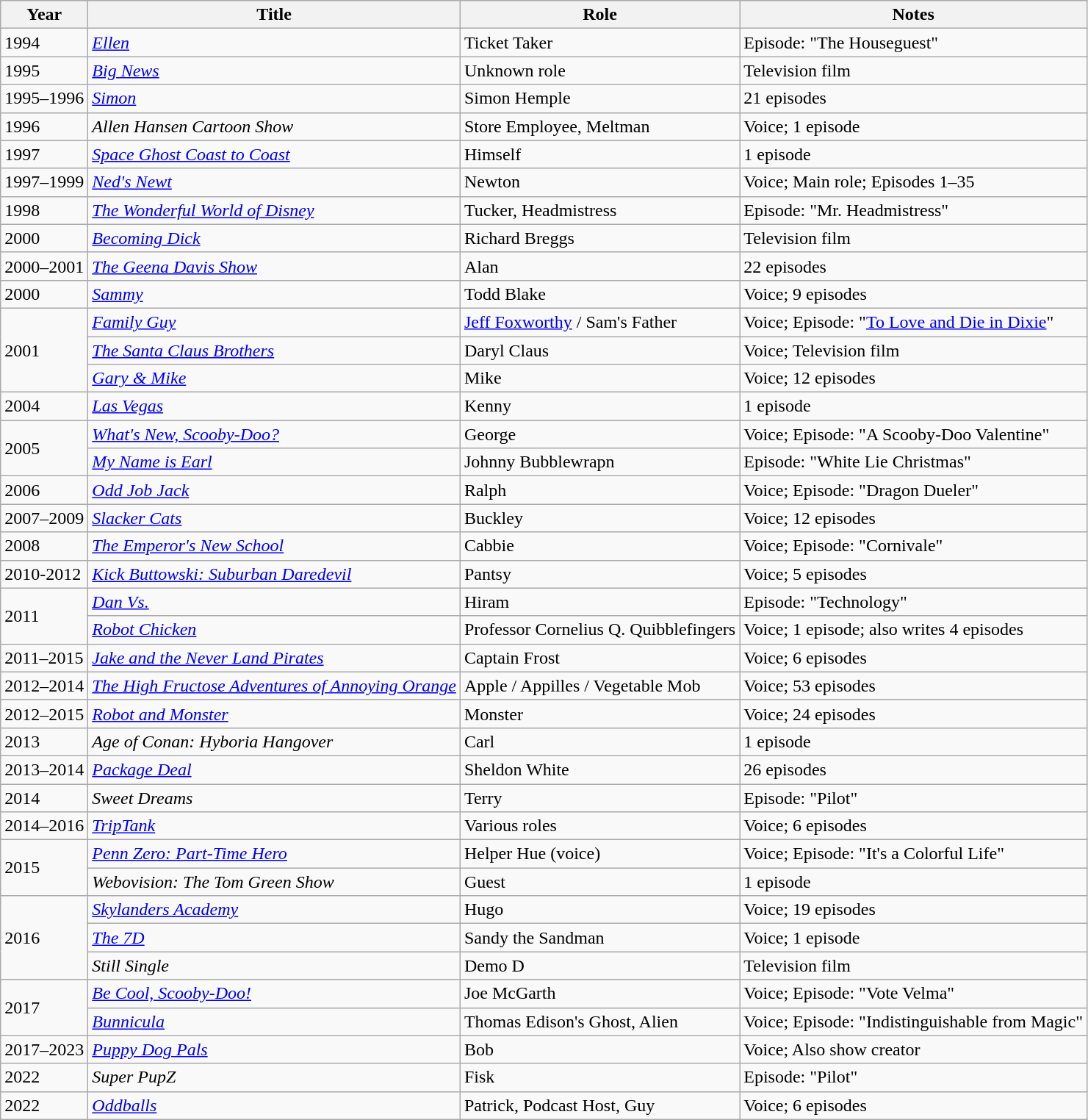<table class="wikitable sortable">
<tr style="text-align:center;">
<th>Year</th>
<th>Title</th>
<th>Role</th>
<th class="unsortable">Notes</th>
</tr>
<tr>
<td>1994</td>
<td><em><a href='#'>Ellen</a></em></td>
<td>Ticket Taker</td>
<td>Episode: "The Houseguest"</td>
</tr>
<tr>
<td>1995</td>
<td><em><a href='#'>Big News</a></em></td>
<td>Unknown role</td>
<td>Television film</td>
</tr>
<tr>
<td>1995–1996</td>
<td><em><a href='#'>Simon</a></em></td>
<td>Simon Hemple</td>
<td>21 episodes</td>
</tr>
<tr>
<td>1996</td>
<td><em>Allen Hansen Cartoon Show</em></td>
<td>Store Employee, Meltman</td>
<td>Voice; 1 episode</td>
</tr>
<tr>
<td>1997</td>
<td><em><a href='#'>Space Ghost Coast to Coast</a></em></td>
<td>Himself</td>
<td>1 episode</td>
</tr>
<tr>
<td>1997–1999</td>
<td><em><a href='#'>Ned's Newt</a></em></td>
<td>Newton</td>
<td>Voice; Main role; Episodes 1–35</td>
</tr>
<tr>
<td>1998</td>
<td data-sort-value="Wonderful World of Disney, The"><em><a href='#'>The Wonderful World of Disney</a></em></td>
<td>Tucker, Headmistress</td>
<td>Episode: "Mr. Headmistress"</td>
</tr>
<tr>
<td>2000</td>
<td><em><a href='#'>Becoming Dick</a></em></td>
<td>Richard Breggs</td>
<td>Television film</td>
</tr>
<tr>
<td>2000–2001</td>
<td data-sort-value="Geena Davis Show, The"><em><a href='#'>The Geena Davis Show</a></em></td>
<td>Alan</td>
<td>22 episodes</td>
</tr>
<tr>
<td>2000</td>
<td><em><a href='#'>Sammy</a></em></td>
<td>Todd Blake</td>
<td>Voice; 9 episodes</td>
</tr>
<tr>
<td rowspan="3">2001</td>
<td><em><a href='#'>Family Guy</a></em></td>
<td><a href='#'>Jeff Foxworthy</a> / Sam's Father</td>
<td>Voice; Episode: "<a href='#'>To Love and Die in Dixie</a>"</td>
</tr>
<tr>
<td data-sort-value="Santa Claus Brothers, The"><em><a href='#'>The Santa Claus Brothers</a></em></td>
<td>Daryl Claus</td>
<td>Voice; Television film</td>
</tr>
<tr>
<td><em><a href='#'>Gary & Mike</a></em></td>
<td>Mike</td>
<td>Voice; 12 episodes</td>
</tr>
<tr>
<td>2004</td>
<td><em><a href='#'>Las Vegas</a></em></td>
<td>Kenny</td>
<td>1 episode </td>
</tr>
<tr>
<td rowspan="2">2005</td>
<td><em><a href='#'>What's New, Scooby-Doo?</a></em></td>
<td>George</td>
<td>Voice; Episode: "A Scooby-Doo Valentine"</td>
</tr>
<tr>
<td><em><a href='#'>My Name is Earl</a></em></td>
<td>Johnny Bubblewrapn</td>
<td>Episode: "White Lie Christmas"</td>
</tr>
<tr>
<td>2006</td>
<td><em><a href='#'>Odd Job Jack</a></em></td>
<td>Ralph</td>
<td>Voice; Episode: "Dragon Dueler"</td>
</tr>
<tr>
<td>2007–2009</td>
<td><em><a href='#'>Slacker Cats</a></em></td>
<td>Buckley</td>
<td>Voice; 12 episodes</td>
</tr>
<tr>
<td>2008</td>
<td data-sort-value="Emperor's New School, The"><em><a href='#'>The Emperor's New School</a></em></td>
<td>Cabbie</td>
<td>Voice; Episode: "Cornivale"</td>
</tr>
<tr>
<td>2010-2012</td>
<td><em><a href='#'>Kick Buttowski: Suburban Daredevil</a></em></td>
<td>Pantsy</td>
<td>Voice; 5 episodes</td>
</tr>
<tr>
<td rowspan="2">2011</td>
<td><em><a href='#'>Dan Vs.</a></em></td>
<td>Hiram</td>
<td>Episode: "Technology"</td>
</tr>
<tr>
<td><em><a href='#'>Robot Chicken</a></em></td>
<td>Professor Cornelius Q. Quibblefingers</td>
<td>Voice; 1 episode; also writes 4 episodes</td>
</tr>
<tr>
<td>2011–2015</td>
<td><em><a href='#'>Jake and the Never Land Pirates</a></em></td>
<td>Captain Frost</td>
<td>Voice; 6 episodes</td>
</tr>
<tr>
<td>2012–2014</td>
<td data-sort-value="High Fructose Adventures of Annoying Orange, The"><em><a href='#'>The High Fructose Adventures of Annoying Orange</a></em></td>
<td>Apple / Appilles / Vegetable Mob</td>
<td>Voice; 53 episodes</td>
</tr>
<tr>
<td>2012–2015</td>
<td><em><a href='#'>Robot and Monster</a></em></td>
<td>Monster</td>
<td>Voice; 24 episodes</td>
</tr>
<tr>
<td>2013</td>
<td><em>Age of Conan: Hyboria Hangover</em></td>
<td>Carl</td>
<td>1 episode</td>
</tr>
<tr>
<td>2013–2014</td>
<td><em><a href='#'>Package Deal</a></em></td>
<td>Sheldon White</td>
<td>26 episodes</td>
</tr>
<tr>
<td>2014</td>
<td><em>Sweet Dreams</em></td>
<td>Terry</td>
<td>Episode: "Pilot"</td>
</tr>
<tr>
<td>2014–2016</td>
<td><em><a href='#'>TripTank</a></em></td>
<td>Various roles</td>
<td>Voice; 6 episodes</td>
</tr>
<tr>
<td rowspan="2">2015</td>
<td><em><a href='#'>Penn Zero: Part-Time Hero</a></em></td>
<td>Helper Hue (voice)</td>
<td>Voice; Episode: "It's a Colorful Life"</td>
</tr>
<tr>
<td><em>Webovision: The Tom Green Show</em></td>
<td>Guest</td>
<td>1 episode</td>
</tr>
<tr>
<td rowspan="3">2016</td>
<td><em><a href='#'>Skylanders Academy</a></em></td>
<td>Hugo</td>
<td>Voice; 19 episodes</td>
</tr>
<tr>
<td data-sort-value="7D, The"><em><a href='#'>The 7D</a></em></td>
<td>Sandy the Sandman</td>
<td>Voice; 1 episode</td>
</tr>
<tr>
<td><em>Still Single</em></td>
<td>Demo D</td>
<td>Television film</td>
</tr>
<tr>
<td rowspan="2">2017</td>
<td><em><a href='#'>Be Cool, Scooby-Doo!</a></em></td>
<td>Joe McGarth</td>
<td>Voice; Episode: "Vote Velma"</td>
</tr>
<tr>
<td><em><a href='#'>Bunnicula</a></em></td>
<td>Thomas Edison's Ghost, Alien</td>
<td>Voice; Episode: "Indistinguishable from Magic"</td>
</tr>
<tr>
<td>2017–2023</td>
<td><em><a href='#'>Puppy Dog Pals</a></em></td>
<td>Bob</td>
<td>Voice; Also show creator</td>
</tr>
<tr>
<td>2022</td>
<td><em>Super PupZ</em></td>
<td>Fisk</td>
<td>Episode: "Pilot"</td>
</tr>
<tr>
<td>2022</td>
<td><em><a href='#'>Oddballs</a></em></td>
<td>Patrick, Podcast Host, Guy</td>
<td>Voice; 6 episodes</td>
</tr>
</table>
